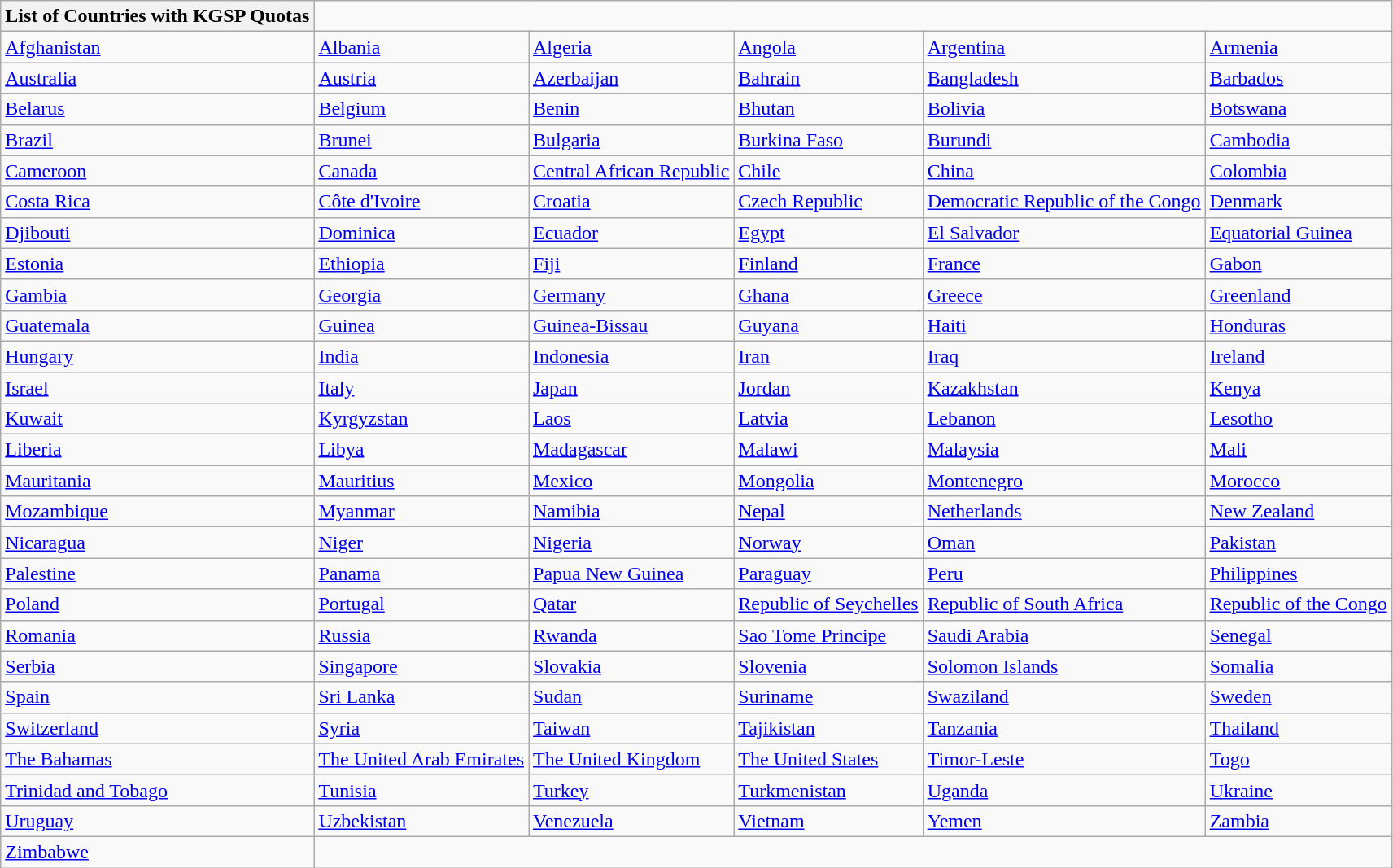<table class = "wikitable collapsible collapsed">
<tr>
<th>List of Countries with KGSP Quotas</th>
</tr>
<tr>
<td><a href='#'>Afghanistan</a></td>
<td><a href='#'>Albania</a></td>
<td><a href='#'>Algeria</a></td>
<td><a href='#'>Angola</a></td>
<td><a href='#'>Argentina</a></td>
<td><a href='#'>Armenia</a></td>
</tr>
<tr>
<td><a href='#'>Australia</a></td>
<td><a href='#'>Austria</a></td>
<td><a href='#'>Azerbaijan</a></td>
<td><a href='#'>Bahrain</a></td>
<td><a href='#'>Bangladesh</a></td>
<td><a href='#'>Barbados</a></td>
</tr>
<tr>
<td><a href='#'>Belarus</a></td>
<td><a href='#'>Belgium</a></td>
<td><a href='#'>Benin</a></td>
<td><a href='#'>Bhutan</a></td>
<td><a href='#'>Bolivia</a></td>
<td><a href='#'>Botswana</a></td>
</tr>
<tr>
<td><a href='#'>Brazil</a></td>
<td><a href='#'>Brunei</a></td>
<td><a href='#'>Bulgaria</a></td>
<td><a href='#'>Burkina Faso</a></td>
<td><a href='#'>Burundi</a></td>
<td><a href='#'>Cambodia</a></td>
</tr>
<tr>
<td><a href='#'>Cameroon</a></td>
<td><a href='#'>Canada</a></td>
<td><a href='#'>Central African Republic</a></td>
<td><a href='#'>Chile</a></td>
<td><a href='#'>China</a></td>
<td><a href='#'>Colombia</a></td>
</tr>
<tr>
<td><a href='#'>Costa Rica</a></td>
<td><a href='#'>Côte d'Ivoire</a></td>
<td><a href='#'>Croatia</a></td>
<td><a href='#'>Czech Republic</a></td>
<td><a href='#'>Democratic Republic of the Congo</a></td>
<td><a href='#'>Denmark</a></td>
</tr>
<tr>
<td><a href='#'>Djibouti</a></td>
<td><a href='#'>Dominica</a></td>
<td><a href='#'>Ecuador</a></td>
<td><a href='#'>Egypt</a></td>
<td><a href='#'>El Salvador</a></td>
<td><a href='#'>Equatorial Guinea</a></td>
</tr>
<tr>
<td><a href='#'>Estonia</a></td>
<td><a href='#'>Ethiopia</a></td>
<td><a href='#'>Fiji</a></td>
<td><a href='#'>Finland</a></td>
<td><a href='#'>France</a></td>
<td><a href='#'>Gabon</a></td>
</tr>
<tr>
<td><a href='#'>Gambia</a></td>
<td><a href='#'>Georgia</a></td>
<td><a href='#'>Germany</a></td>
<td><a href='#'>Ghana</a></td>
<td><a href='#'>Greece</a></td>
<td><a href='#'>Greenland</a></td>
</tr>
<tr>
<td><a href='#'>Guatemala</a></td>
<td><a href='#'>Guinea</a></td>
<td><a href='#'>Guinea-Bissau</a></td>
<td><a href='#'>Guyana</a></td>
<td><a href='#'>Haiti</a></td>
<td><a href='#'>Honduras</a></td>
</tr>
<tr>
<td><a href='#'>Hungary</a></td>
<td><a href='#'>India</a></td>
<td><a href='#'>Indonesia</a></td>
<td><a href='#'>Iran</a></td>
<td><a href='#'>Iraq</a></td>
<td><a href='#'>Ireland</a></td>
</tr>
<tr>
<td><a href='#'>Israel</a></td>
<td><a href='#'>Italy</a></td>
<td><a href='#'>Japan</a></td>
<td><a href='#'>Jordan</a></td>
<td><a href='#'>Kazakhstan</a></td>
<td><a href='#'>Kenya</a></td>
</tr>
<tr>
<td><a href='#'>Kuwait</a></td>
<td><a href='#'>Kyrgyzstan</a></td>
<td><a href='#'>Laos</a></td>
<td><a href='#'>Latvia</a></td>
<td><a href='#'>Lebanon</a></td>
<td><a href='#'>Lesotho</a></td>
</tr>
<tr>
<td><a href='#'>Liberia</a></td>
<td><a href='#'>Libya</a></td>
<td><a href='#'>Madagascar</a></td>
<td><a href='#'>Malawi</a></td>
<td><a href='#'>Malaysia</a></td>
<td><a href='#'>Mali</a></td>
</tr>
<tr>
<td><a href='#'>Mauritania</a></td>
<td><a href='#'>Mauritius</a></td>
<td><a href='#'>Mexico</a></td>
<td><a href='#'>Mongolia</a></td>
<td><a href='#'>Montenegro</a></td>
<td><a href='#'>Morocco</a></td>
</tr>
<tr>
<td><a href='#'>Mozambique</a></td>
<td><a href='#'>Myanmar</a></td>
<td><a href='#'>Namibia</a></td>
<td><a href='#'>Nepal</a></td>
<td><a href='#'>Netherlands</a></td>
<td><a href='#'>New Zealand</a></td>
</tr>
<tr>
<td><a href='#'>Nicaragua</a></td>
<td><a href='#'>Niger</a></td>
<td><a href='#'>Nigeria</a></td>
<td><a href='#'>Norway</a></td>
<td><a href='#'>Oman</a></td>
<td><a href='#'>Pakistan</a></td>
</tr>
<tr>
<td><a href='#'>Palestine</a></td>
<td><a href='#'>Panama</a></td>
<td><a href='#'>Papua New Guinea</a></td>
<td><a href='#'>Paraguay</a></td>
<td><a href='#'>Peru</a></td>
<td><a href='#'>Philippines</a></td>
</tr>
<tr>
<td><a href='#'>Poland</a></td>
<td><a href='#'>Portugal</a></td>
<td><a href='#'>Qatar</a></td>
<td><a href='#'>Republic of Seychelles</a></td>
<td><a href='#'>Republic of South Africa</a></td>
<td><a href='#'>Republic of the Congo</a></td>
</tr>
<tr>
<td><a href='#'>Romania</a></td>
<td><a href='#'>Russia</a></td>
<td><a href='#'>Rwanda</a></td>
<td><a href='#'>Sao Tome Principe</a></td>
<td><a href='#'>Saudi Arabia</a></td>
<td><a href='#'>Senegal</a></td>
</tr>
<tr>
<td><a href='#'>Serbia</a></td>
<td><a href='#'>Singapore</a></td>
<td><a href='#'>Slovakia</a></td>
<td><a href='#'>Slovenia</a></td>
<td><a href='#'>Solomon Islands</a></td>
<td><a href='#'>Somalia</a></td>
</tr>
<tr>
<td><a href='#'>Spain</a></td>
<td><a href='#'>Sri Lanka</a></td>
<td><a href='#'>Sudan</a></td>
<td><a href='#'>Suriname</a></td>
<td><a href='#'>Swaziland</a></td>
<td><a href='#'>Sweden</a></td>
</tr>
<tr>
<td><a href='#'>Switzerland</a></td>
<td><a href='#'>Syria</a></td>
<td><a href='#'>Taiwan</a></td>
<td><a href='#'>Tajikistan</a></td>
<td><a href='#'>Tanzania</a></td>
<td><a href='#'>Thailand</a></td>
</tr>
<tr>
<td><a href='#'>The Bahamas</a></td>
<td><a href='#'>The United Arab Emirates</a></td>
<td><a href='#'>The United Kingdom</a></td>
<td><a href='#'>The United States</a></td>
<td><a href='#'>Timor-Leste</a></td>
<td><a href='#'>Togo</a></td>
</tr>
<tr>
<td><a href='#'>Trinidad and Tobago</a></td>
<td><a href='#'>Tunisia</a></td>
<td><a href='#'>Turkey</a></td>
<td><a href='#'>Turkmenistan</a></td>
<td><a href='#'>Uganda</a></td>
<td><a href='#'>Ukraine</a></td>
</tr>
<tr>
<td><a href='#'>Uruguay</a></td>
<td><a href='#'>Uzbekistan</a></td>
<td><a href='#'>Venezuela</a></td>
<td><a href='#'>Vietnam</a></td>
<td><a href='#'>Yemen</a></td>
<td><a href='#'>Zambia</a></td>
</tr>
<tr>
<td><a href='#'>Zimbabwe</a></td>
</tr>
</table>
